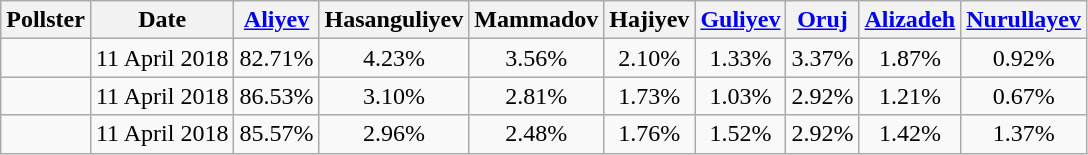<table class=wikitable style=text-align:center>
<tr>
<th>Pollster</th>
<th>Date</th>
<th><a href='#'>Aliyev</a></th>
<th>Hasanguliyev</th>
<th>Mammadov</th>
<th>Hajiyev</th>
<th><a href='#'>Guliyev</a></th>
<th><a href='#'>Oruj</a></th>
<th><a href='#'>Alizadeh</a></th>
<th><a href='#'>Nurullayev</a></th>
</tr>
<tr>
<td></td>
<td>11 April 2018</td>
<td>82.71%</td>
<td>4.23%</td>
<td>3.56%</td>
<td>2.10%</td>
<td>1.33%</td>
<td>3.37%</td>
<td>1.87%</td>
<td>0.92%</td>
</tr>
<tr>
<td></td>
<td>11 April 2018</td>
<td>86.53%</td>
<td>3.10%</td>
<td>2.81%</td>
<td>1.73%</td>
<td>1.03%</td>
<td>2.92%</td>
<td>1.21%</td>
<td>0.67%</td>
</tr>
<tr>
<td></td>
<td>11 April 2018</td>
<td>85.57%</td>
<td>2.96%</td>
<td>2.48%</td>
<td>1.76%</td>
<td>1.52%</td>
<td>2.92%</td>
<td>1.42%</td>
<td>1.37%</td>
</tr>
</table>
